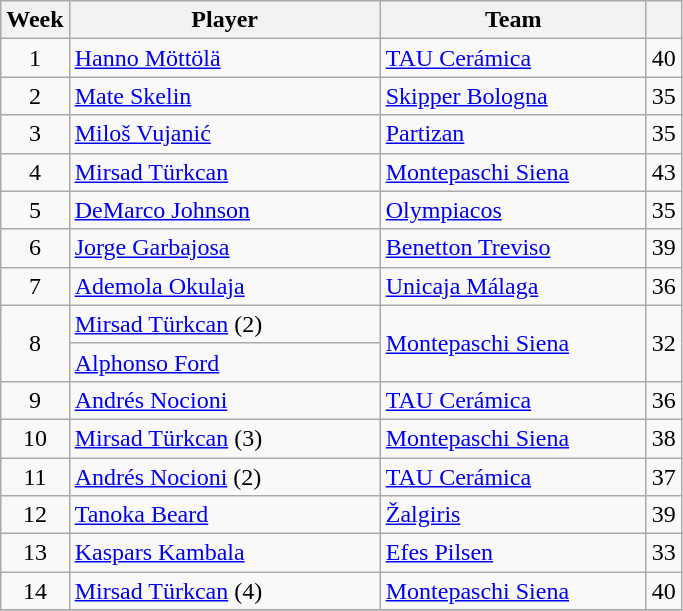<table class="wikitable sortable" style="text-align: center;">
<tr>
<th>Week</th>
<th style="width:200px;">Player</th>
<th style="width:170px;">Team</th>
<th></th>
</tr>
<tr>
<td>1</td>
<td align="left"> <a href='#'>Hanno Möttölä</a></td>
<td align="left"> <a href='#'>TAU Cerámica</a></td>
<td>40</td>
</tr>
<tr>
<td>2</td>
<td align="left"> <a href='#'>Mate Skelin</a></td>
<td align="left"> <a href='#'>Skipper Bologna</a></td>
<td>35</td>
</tr>
<tr>
<td>3</td>
<td align="left"> <a href='#'>Miloš Vujanić</a></td>
<td align="left"> <a href='#'>Partizan</a></td>
<td>35</td>
</tr>
<tr>
<td>4</td>
<td align="left"> <a href='#'>Mirsad Türkcan</a></td>
<td align="left"> <a href='#'>Montepaschi Siena</a></td>
<td>43</td>
</tr>
<tr>
<td>5</td>
<td align="left"> <a href='#'>DeMarco Johnson</a></td>
<td align="left"> <a href='#'>Olympiacos</a></td>
<td>35</td>
</tr>
<tr>
<td>6</td>
<td align="left"> <a href='#'>Jorge Garbajosa</a></td>
<td align="left"> <a href='#'>Benetton Treviso</a></td>
<td>39</td>
</tr>
<tr>
<td>7</td>
<td align="left"> <a href='#'>Ademola Okulaja</a></td>
<td align="left"> <a href='#'>Unicaja Málaga</a></td>
<td>36</td>
</tr>
<tr>
<td rowspan=2>8</td>
<td align="left"> <a href='#'>Mirsad Türkcan</a> (2)</td>
<td align="left" rowspan=2> <a href='#'>Montepaschi Siena</a></td>
<td rowspan=2>32</td>
</tr>
<tr>
<td align="left"> <a href='#'>Alphonso Ford</a></td>
</tr>
<tr>
<td>9</td>
<td align="left"> <a href='#'>Andrés Nocioni</a></td>
<td align="left"> <a href='#'>TAU Cerámica</a></td>
<td>36</td>
</tr>
<tr>
<td>10</td>
<td align="left"> <a href='#'>Mirsad Türkcan</a> (3)</td>
<td align="left"> <a href='#'>Montepaschi Siena</a></td>
<td>38</td>
</tr>
<tr>
<td>11</td>
<td align="left"> <a href='#'>Andrés Nocioni</a> (2)</td>
<td align="left"> <a href='#'>TAU Cerámica</a></td>
<td>37</td>
</tr>
<tr>
<td>12</td>
<td align="left"> <a href='#'>Tanoka Beard</a></td>
<td align="left"> <a href='#'>Žalgiris</a></td>
<td>39</td>
</tr>
<tr>
<td>13</td>
<td align="left"> <a href='#'>Kaspars Kambala</a></td>
<td align="left"> <a href='#'>Efes Pilsen</a></td>
<td>33</td>
</tr>
<tr>
<td>14</td>
<td align="left"> <a href='#'>Mirsad Türkcan</a> (4)</td>
<td align="left"> <a href='#'>Montepaschi Siena</a></td>
<td>40</td>
</tr>
<tr>
</tr>
</table>
